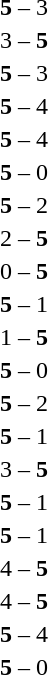<table style="text-align:center">
<tr>
<th width=223></th>
<th width=100></th>
<th width=223></th>
</tr>
<tr>
<td align=right></td>
<td><strong>5</strong> – 3</td>
<td align=left></td>
</tr>
<tr>
<td align=right></td>
<td>3 – <strong>5</strong></td>
<td align=left></td>
</tr>
<tr>
<td align=right></td>
<td><strong>5</strong> – 3</td>
<td align=left></td>
</tr>
<tr>
<td align=right></td>
<td><strong>5</strong> – 4</td>
<td align=left></td>
</tr>
<tr>
<td align=right></td>
<td><strong>5</strong> – 4</td>
<td align=left></td>
</tr>
<tr>
<td align=right></td>
<td><strong>5</strong> – 0</td>
<td align=left></td>
</tr>
<tr>
<td align=right></td>
<td><strong>5</strong> – 2</td>
<td align=left></td>
</tr>
<tr>
<td align=right></td>
<td>2 – <strong>5</strong></td>
<td align=left></td>
</tr>
<tr>
<td align=right></td>
<td>0 – <strong>5</strong></td>
<td align=left></td>
</tr>
<tr>
<td align=right></td>
<td><strong>5</strong> – 1</td>
<td align=left></td>
</tr>
<tr>
<td align=right></td>
<td>1 – <strong>5</strong></td>
<td align=left></td>
</tr>
<tr>
<td align=right></td>
<td><strong>5</strong> – 0</td>
<td align=left></td>
</tr>
<tr>
<td align=right></td>
<td><strong>5</strong> – 2</td>
<td align=left></td>
</tr>
<tr>
<td align=right></td>
<td><strong>5</strong> – 1</td>
<td align=left></td>
</tr>
<tr>
<td align=right></td>
<td>3 – <strong>5</strong></td>
<td align=left></td>
</tr>
<tr>
<td align=right></td>
<td><strong>5</strong> – 1</td>
<td align=left></td>
</tr>
<tr>
<td align=right></td>
<td><strong>5</strong> – 1</td>
<td align=left></td>
</tr>
<tr>
<td align=right></td>
<td>4 – <strong>5</strong></td>
<td align=left></td>
</tr>
<tr>
<td align=right></td>
<td>4 – <strong>5</strong></td>
<td align=left></td>
</tr>
<tr>
<td align=right></td>
<td><strong>5</strong> – 4</td>
<td align=left></td>
</tr>
<tr>
<td align=right></td>
<td><strong>5</strong> – 0</td>
<td align=left></td>
</tr>
</table>
